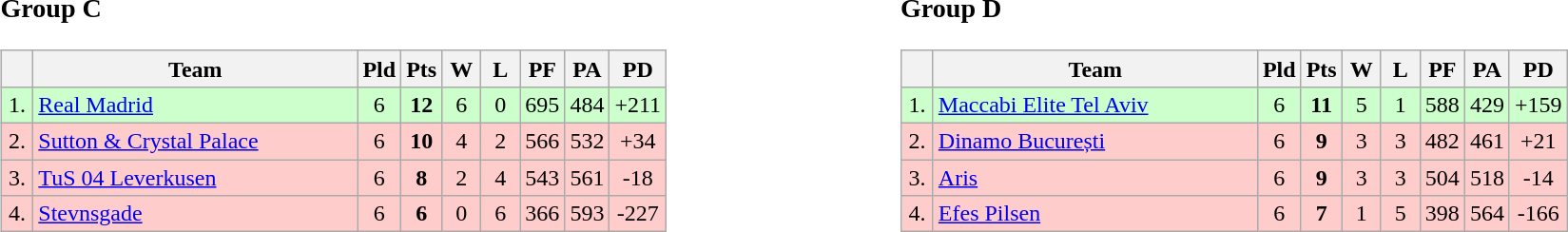<table>
<tr>
<td style="vertical-align:top; width:33%;"><br><h3>Group C</h3><table class="wikitable" style="text-align:center">
<tr>
<th width=15></th>
<th width=220>Team</th>
<th width=20>Pld</th>
<th width=20>Pts</th>
<th width=20>W</th>
<th width=20>L</th>
<th width=20>PF</th>
<th width=20>PA</th>
<th width=20>PD</th>
</tr>
<tr style="background: #ccffcc;">
<td>1.</td>
<td align=left> <a href='#'>Real Madrid</a></td>
<td>6</td>
<td><strong>12</strong></td>
<td>6</td>
<td>0</td>
<td>695</td>
<td>484</td>
<td>+211</td>
</tr>
<tr style="background: #ffcccc;">
<td>2.</td>
<td align=left> <a href='#'>Sutton & Crystal Palace</a></td>
<td>6</td>
<td><strong>10</strong></td>
<td>4</td>
<td>2</td>
<td>566</td>
<td>532</td>
<td>+34</td>
</tr>
<tr style="background: #ffcccc;">
<td>3.</td>
<td align=left> <a href='#'>TuS 04 Leverkusen</a></td>
<td>6</td>
<td><strong>8</strong></td>
<td>2</td>
<td>4</td>
<td>543</td>
<td>561</td>
<td>-18</td>
</tr>
<tr style="background: #ffcccc;">
<td>4.</td>
<td align=left> <a href='#'>Stevnsgade</a></td>
<td>6</td>
<td><strong>6</strong></td>
<td>0</td>
<td>6</td>
<td>366</td>
<td>593</td>
<td>-227</td>
</tr>
</table>
</td>
<td style="vertical-align:top; width:33%;"><br><h3>Group D</h3><table class="wikitable" style="text-align:center">
<tr>
<th width=15></th>
<th width=220>Team</th>
<th width=20>Pld</th>
<th width=20>Pts</th>
<th width=20>W</th>
<th width=20>L</th>
<th width=20>PF</th>
<th width=20>PA</th>
<th width=20>PD</th>
</tr>
<tr style="background: #ccffcc;">
<td>1.</td>
<td align=left> <a href='#'>Maccabi Elite Tel Aviv</a></td>
<td>6</td>
<td><strong>11</strong></td>
<td>5</td>
<td>1</td>
<td>588</td>
<td>429</td>
<td>+159</td>
</tr>
<tr style="background: #ffcccc;">
<td>2.</td>
<td align=left> <a href='#'>Dinamo București</a></td>
<td>6</td>
<td><strong>9</strong></td>
<td>3</td>
<td>3</td>
<td>482</td>
<td>461</td>
<td>+21</td>
</tr>
<tr style="background: #ffcccc;">
<td>3.</td>
<td align=left> <a href='#'>Aris</a></td>
<td>6</td>
<td><strong>9</strong></td>
<td>3</td>
<td>3</td>
<td>504</td>
<td>518</td>
<td>-14</td>
</tr>
<tr style="background: #ffcccc;">
<td>4.</td>
<td align=left> <a href='#'>Efes Pilsen</a></td>
<td>6</td>
<td><strong>7</strong></td>
<td>1</td>
<td>5</td>
<td>398</td>
<td>564</td>
<td>-166</td>
</tr>
</table>
</td>
</tr>
</table>
